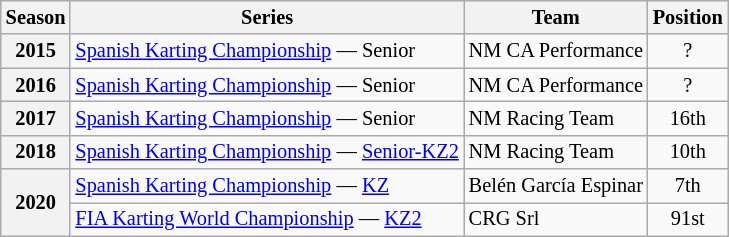<table class="wikitable" style="font-size: 85%; text-align:center">
<tr>
<th>Season</th>
<th>Series</th>
<th>Team</th>
<th>Position</th>
</tr>
<tr>
<th>2015</th>
<td align="left"><a href='#'>Spanish Karting Championship</a> — Senior</td>
<td align="left">NM CA Performance</td>
<td>?</td>
</tr>
<tr>
<th>2016</th>
<td align="left"><a href='#'>Spanish Karting Championship</a> — Senior</td>
<td align="left">NM CA Performance</td>
<td>?</td>
</tr>
<tr>
<th>2017</th>
<td align="left"><a href='#'>Spanish Karting Championship</a> — Senior</td>
<td align="left">NM Racing Team</td>
<td>16th</td>
</tr>
<tr>
<th>2018</th>
<td align="left"><a href='#'>Spanish Karting Championship</a> — <a href='#'>Senior-KZ2</a></td>
<td align="left">NM Racing Team</td>
<td>10th</td>
</tr>
<tr>
<th rowspan=2>2020</th>
<td align="left"><a href='#'>Spanish Karting Championship</a> — <a href='#'>KZ</a></td>
<td align="left">Belén García Espinar</td>
<td>7th</td>
</tr>
<tr>
<td align="left"><a href='#'>FIA Karting World Championship</a> — <a href='#'>KZ2</a></td>
<td align="left">CRG Srl</td>
<td>91st</td>
</tr>
</table>
